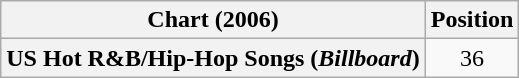<table class="wikitable plainrowheaders" style="text-align:center">
<tr>
<th scope="col">Chart (2006)</th>
<th scope="col">Position</th>
</tr>
<tr>
<th scope="row">US Hot R&B/Hip-Hop Songs (<em>Billboard</em>)</th>
<td>36</td>
</tr>
</table>
